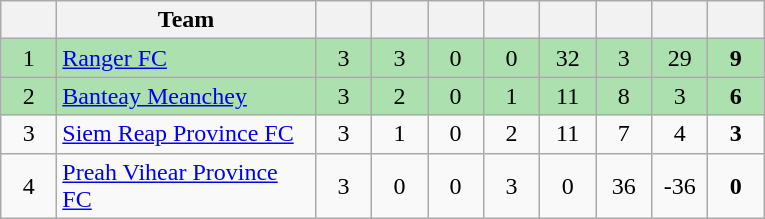<table class="wikitable" style="text-align: center;">
<tr>
<th width=30></th>
<th width=165>Team</th>
<th width=30></th>
<th width=30></th>
<th width=30></th>
<th width=30></th>
<th width=30></th>
<th width=30></th>
<th width=30></th>
<th width=30></th>
</tr>
<tr style="background:#ace1af;">
<td>1</td>
<td align=left><a href='#'>Ranger FC</a></td>
<td>3</td>
<td>3</td>
<td>0</td>
<td>0</td>
<td>32</td>
<td>3</td>
<td>29</td>
<td><strong>9</strong></td>
</tr>
<tr style="background:#ace1af;">
<td>2</td>
<td align=left><a href='#'>Banteay Meanchey</a></td>
<td>3</td>
<td>2</td>
<td>0</td>
<td>1</td>
<td>11</td>
<td>8</td>
<td>3</td>
<td><strong>6</strong></td>
</tr>
<tr>
<td>3</td>
<td align=left><a href='#'>Siem Reap Province FC</a></td>
<td>3</td>
<td>1</td>
<td>0</td>
<td>2</td>
<td>11</td>
<td>7</td>
<td>4</td>
<td><strong>3</strong></td>
</tr>
<tr>
<td>4</td>
<td align=left><a href='#'>Preah Vihear Province FC</a></td>
<td>3</td>
<td>0</td>
<td>0</td>
<td>3</td>
<td>0</td>
<td>36</td>
<td>-36</td>
<td><strong>0</strong></td>
</tr>
</table>
